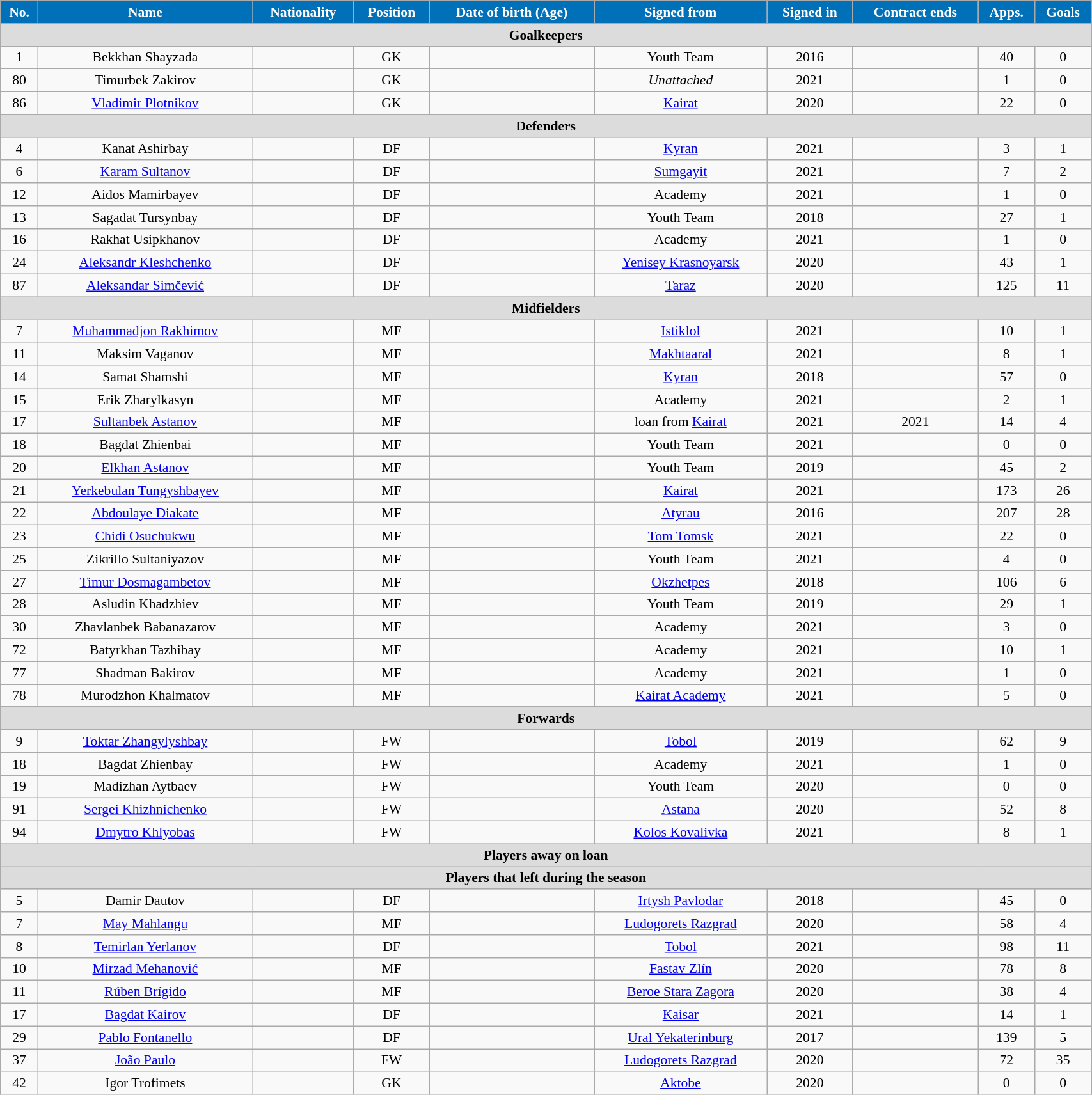<table class="wikitable"  style="text-align:center; font-size:90%; width:90%;">
<tr>
<th style="background:#0070B8; color:#FFFFFF; text-align:center;">No.</th>
<th style="background:#0070B8; color:#FFFFFF; text-align:center;">Name</th>
<th style="background:#0070B8; color:#FFFFFF; text-align:center;">Nationality</th>
<th style="background:#0070B8; color:#FFFFFF; text-align:center;">Position</th>
<th style="background:#0070B8; color:#FFFFFF; text-align:center;">Date of birth (Age)</th>
<th style="background:#0070B8; color:#FFFFFF; text-align:center;">Signed from</th>
<th style="background:#0070B8; color:#FFFFFF; text-align:center;">Signed in</th>
<th style="background:#0070B8; color:#FFFFFF; text-align:center;">Contract ends</th>
<th style="background:#0070B8; color:#FFFFFF; text-align:center;">Apps.</th>
<th style="background:#0070B8; color:#FFFFFF; text-align:center;">Goals</th>
</tr>
<tr>
<th colspan="11"  style="background:#dcdcdc; text-align:center;">Goalkeepers</th>
</tr>
<tr>
<td>1</td>
<td>Bekkhan Shayzada</td>
<td></td>
<td>GK</td>
<td></td>
<td>Youth Team</td>
<td>2016</td>
<td></td>
<td>40</td>
<td>0</td>
</tr>
<tr>
<td>80</td>
<td>Timurbek Zakirov</td>
<td></td>
<td>GK</td>
<td></td>
<td><em>Unattached</em></td>
<td>2021</td>
<td></td>
<td>1</td>
<td>0</td>
</tr>
<tr>
<td>86</td>
<td><a href='#'>Vladimir Plotnikov</a></td>
<td></td>
<td>GK</td>
<td></td>
<td><a href='#'>Kairat</a></td>
<td>2020</td>
<td></td>
<td>22</td>
<td>0</td>
</tr>
<tr>
<th colspan="11"  style="background:#dcdcdc; text-align:center;">Defenders</th>
</tr>
<tr>
<td>4</td>
<td>Kanat Ashirbay</td>
<td></td>
<td>DF</td>
<td></td>
<td><a href='#'>Kyran</a></td>
<td>2021</td>
<td></td>
<td>3</td>
<td>1</td>
</tr>
<tr>
<td>6</td>
<td><a href='#'>Karam Sultanov</a></td>
<td></td>
<td>DF</td>
<td></td>
<td><a href='#'>Sumgayit</a></td>
<td>2021</td>
<td></td>
<td>7</td>
<td>2</td>
</tr>
<tr>
<td>12</td>
<td>Aidos Mamirbayev</td>
<td></td>
<td>DF</td>
<td></td>
<td>Academy</td>
<td>2021</td>
<td></td>
<td>1</td>
<td>0</td>
</tr>
<tr>
<td>13</td>
<td>Sagadat Tursynbay</td>
<td></td>
<td>DF</td>
<td></td>
<td>Youth Team</td>
<td>2018</td>
<td></td>
<td>27</td>
<td>1</td>
</tr>
<tr>
<td>16</td>
<td>Rakhat Usipkhanov</td>
<td></td>
<td>DF</td>
<td></td>
<td>Academy</td>
<td>2021</td>
<td></td>
<td>1</td>
<td>0</td>
</tr>
<tr>
<td>24</td>
<td><a href='#'>Aleksandr Kleshchenko</a></td>
<td></td>
<td>DF</td>
<td></td>
<td><a href='#'>Yenisey Krasnoyarsk</a></td>
<td>2020</td>
<td></td>
<td>43</td>
<td>1</td>
</tr>
<tr>
<td>87</td>
<td><a href='#'>Aleksandar Simčević</a></td>
<td></td>
<td>DF</td>
<td></td>
<td><a href='#'>Taraz</a></td>
<td>2020</td>
<td></td>
<td>125</td>
<td>11</td>
</tr>
<tr>
<th colspan="11"  style="background:#dcdcdc; text-align:center;">Midfielders</th>
</tr>
<tr>
<td>7</td>
<td><a href='#'>Muhammadjon Rakhimov</a></td>
<td></td>
<td>MF</td>
<td></td>
<td><a href='#'>Istiklol</a></td>
<td>2021</td>
<td></td>
<td>10</td>
<td>1</td>
</tr>
<tr>
<td>11</td>
<td>Maksim Vaganov</td>
<td></td>
<td>MF</td>
<td></td>
<td><a href='#'>Makhtaaral</a></td>
<td>2021</td>
<td></td>
<td>8</td>
<td>1</td>
</tr>
<tr>
<td>14</td>
<td>Samat Shamshi</td>
<td></td>
<td>MF</td>
<td></td>
<td><a href='#'>Kyran</a></td>
<td>2018</td>
<td></td>
<td>57</td>
<td>0</td>
</tr>
<tr>
<td>15</td>
<td>Erik Zharylkasyn</td>
<td></td>
<td>MF</td>
<td></td>
<td>Academy</td>
<td>2021</td>
<td></td>
<td>2</td>
<td>1</td>
</tr>
<tr>
<td>17</td>
<td><a href='#'>Sultanbek Astanov</a></td>
<td></td>
<td>MF</td>
<td></td>
<td>loan from <a href='#'>Kairat</a></td>
<td>2021</td>
<td>2021</td>
<td>14</td>
<td>4</td>
</tr>
<tr>
<td>18</td>
<td>Bagdat Zhienbai</td>
<td></td>
<td>MF</td>
<td></td>
<td>Youth Team</td>
<td>2021</td>
<td></td>
<td>0</td>
<td>0</td>
</tr>
<tr>
<td>20</td>
<td><a href='#'>Elkhan Astanov</a></td>
<td></td>
<td>MF</td>
<td></td>
<td>Youth Team</td>
<td>2019</td>
<td></td>
<td>45</td>
<td>2</td>
</tr>
<tr>
<td>21</td>
<td><a href='#'>Yerkebulan Tungyshbayev</a></td>
<td></td>
<td>MF</td>
<td></td>
<td><a href='#'>Kairat</a></td>
<td>2021</td>
<td></td>
<td>173</td>
<td>26</td>
</tr>
<tr>
<td>22</td>
<td><a href='#'>Abdoulaye Diakate</a></td>
<td></td>
<td>MF</td>
<td></td>
<td><a href='#'>Atyrau</a></td>
<td>2016</td>
<td></td>
<td>207</td>
<td>28</td>
</tr>
<tr>
<td>23</td>
<td><a href='#'>Chidi Osuchukwu</a></td>
<td></td>
<td>MF</td>
<td></td>
<td><a href='#'>Tom Tomsk</a></td>
<td>2021</td>
<td></td>
<td>22</td>
<td>0</td>
</tr>
<tr>
<td>25</td>
<td>Zikrillo Sultaniyazov</td>
<td></td>
<td>MF</td>
<td></td>
<td>Youth Team</td>
<td>2021</td>
<td></td>
<td>4</td>
<td>0</td>
</tr>
<tr>
<td>27</td>
<td><a href='#'>Timur Dosmagambetov</a></td>
<td></td>
<td>MF</td>
<td></td>
<td><a href='#'>Okzhetpes</a></td>
<td>2018</td>
<td></td>
<td>106</td>
<td>6</td>
</tr>
<tr>
<td>28</td>
<td>Asludin Khadzhiev</td>
<td></td>
<td>MF</td>
<td></td>
<td>Youth Team</td>
<td>2019</td>
<td></td>
<td>29</td>
<td>1</td>
</tr>
<tr>
<td>30</td>
<td>Zhavlanbek Babanazarov</td>
<td></td>
<td>MF</td>
<td></td>
<td>Academy</td>
<td>2021</td>
<td></td>
<td>3</td>
<td>0</td>
</tr>
<tr>
<td>72</td>
<td>Batyrkhan Tazhibay</td>
<td></td>
<td>MF</td>
<td></td>
<td>Academy</td>
<td>2021</td>
<td></td>
<td>10</td>
<td>1</td>
</tr>
<tr>
<td>77</td>
<td>Shadman Bakirov</td>
<td></td>
<td>MF</td>
<td></td>
<td>Academy</td>
<td>2021</td>
<td></td>
<td>1</td>
<td>0</td>
</tr>
<tr>
<td>78</td>
<td>Murodzhon Khalmatov</td>
<td></td>
<td>MF</td>
<td></td>
<td><a href='#'>Kairat Academy</a></td>
<td>2021</td>
<td></td>
<td>5</td>
<td>0</td>
</tr>
<tr>
<th colspan="11"  style="background:#dcdcdc; text-align:center;">Forwards</th>
</tr>
<tr>
<td>9</td>
<td><a href='#'>Toktar Zhangylyshbay</a></td>
<td></td>
<td>FW</td>
<td></td>
<td><a href='#'>Tobol</a></td>
<td>2019</td>
<td></td>
<td>62</td>
<td>9</td>
</tr>
<tr>
<td>18</td>
<td>Bagdat Zhienbay</td>
<td></td>
<td>FW</td>
<td></td>
<td>Academy</td>
<td>2021</td>
<td></td>
<td>1</td>
<td>0</td>
</tr>
<tr>
<td>19</td>
<td>Madizhan Aytbaev</td>
<td></td>
<td>FW</td>
<td></td>
<td>Youth Team</td>
<td>2020</td>
<td></td>
<td>0</td>
<td>0</td>
</tr>
<tr>
<td>91</td>
<td><a href='#'>Sergei Khizhnichenko</a></td>
<td></td>
<td>FW</td>
<td></td>
<td><a href='#'>Astana</a></td>
<td>2020</td>
<td></td>
<td>52</td>
<td>8</td>
</tr>
<tr>
<td>94</td>
<td><a href='#'>Dmytro Khlyobas</a></td>
<td></td>
<td>FW</td>
<td></td>
<td><a href='#'>Kolos Kovalivka</a></td>
<td>2021</td>
<td></td>
<td>8</td>
<td>1</td>
</tr>
<tr>
<th colspan="11"  style="background:#dcdcdc; text-align:center;">Players away on loan</th>
</tr>
<tr>
<th colspan="11"  style="background:#dcdcdc; text-align:center;">Players that left during the season</th>
</tr>
<tr>
<td>5</td>
<td>Damir Dautov</td>
<td></td>
<td>DF</td>
<td></td>
<td><a href='#'>Irtysh Pavlodar</a></td>
<td>2018</td>
<td></td>
<td>45</td>
<td>0</td>
</tr>
<tr>
<td>7</td>
<td><a href='#'>May Mahlangu</a></td>
<td></td>
<td>MF</td>
<td></td>
<td><a href='#'>Ludogorets Razgrad</a></td>
<td>2020</td>
<td></td>
<td>58</td>
<td>4</td>
</tr>
<tr>
<td>8</td>
<td><a href='#'>Temirlan Yerlanov</a></td>
<td></td>
<td>DF</td>
<td></td>
<td><a href='#'>Tobol</a></td>
<td>2021</td>
<td></td>
<td>98</td>
<td>11</td>
</tr>
<tr>
<td>10</td>
<td><a href='#'>Mirzad Mehanović</a></td>
<td></td>
<td>MF</td>
<td></td>
<td><a href='#'>Fastav Zlín</a></td>
<td>2020</td>
<td></td>
<td>78</td>
<td>8</td>
</tr>
<tr>
<td>11</td>
<td><a href='#'>Rúben Brígido</a></td>
<td></td>
<td>MF</td>
<td></td>
<td><a href='#'>Beroe Stara Zagora</a></td>
<td>2020</td>
<td></td>
<td>38</td>
<td>4</td>
</tr>
<tr>
<td>17</td>
<td><a href='#'>Bagdat Kairov</a></td>
<td></td>
<td>DF</td>
<td></td>
<td><a href='#'>Kaisar</a></td>
<td>2021</td>
<td></td>
<td>14</td>
<td>1</td>
</tr>
<tr>
<td>29</td>
<td><a href='#'>Pablo Fontanello</a></td>
<td></td>
<td>DF</td>
<td></td>
<td><a href='#'>Ural Yekaterinburg</a></td>
<td>2017</td>
<td></td>
<td>139</td>
<td>5</td>
</tr>
<tr>
<td>37</td>
<td><a href='#'>João Paulo</a></td>
<td></td>
<td>FW</td>
<td></td>
<td><a href='#'>Ludogorets Razgrad</a></td>
<td>2020</td>
<td></td>
<td>72</td>
<td>35</td>
</tr>
<tr>
<td>42</td>
<td>Igor Trofimets</td>
<td></td>
<td>GK</td>
<td></td>
<td><a href='#'>Aktobe</a></td>
<td>2020</td>
<td></td>
<td>0</td>
<td>0</td>
</tr>
</table>
